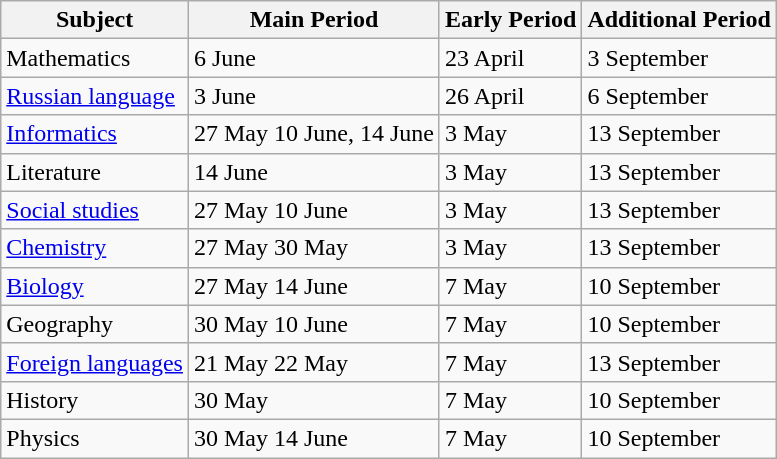<table class="wikitable">
<tr>
<th>Subject</th>
<th>Main Period</th>
<th>Early Period</th>
<th>Additional Period</th>
</tr>
<tr>
<td>Mathematics</td>
<td>6 June</td>
<td>23 April</td>
<td>3 September</td>
</tr>
<tr>
<td><a href='#'>Russian language</a></td>
<td>3 June</td>
<td>26 April</td>
<td>6 September</td>
</tr>
<tr>
<td><a href='#'>Informatics</a></td>
<td>27 May 10 June, 14 June</td>
<td>3 May</td>
<td>13 September</td>
</tr>
<tr>
<td>Literature</td>
<td>14 June</td>
<td>3 May</td>
<td>13 September</td>
</tr>
<tr>
<td><a href='#'>Social studies</a></td>
<td>27 May 10 June</td>
<td>3 May</td>
<td>13 September</td>
</tr>
<tr>
<td><a href='#'>Chemistry</a></td>
<td>27 May 30 May</td>
<td>3 May</td>
<td>13 September</td>
</tr>
<tr>
<td><a href='#'>Biology</a></td>
<td>27 May 14 June</td>
<td>7 May</td>
<td>10 September</td>
</tr>
<tr>
<td>Geography</td>
<td>30 May 10 June</td>
<td>7 May</td>
<td>10 September</td>
</tr>
<tr>
<td><a href='#'>Foreign languages</a></td>
<td>21 May 22 May</td>
<td>7 May</td>
<td>13 September</td>
</tr>
<tr>
<td>History</td>
<td>30 May</td>
<td>7 May</td>
<td>10 September</td>
</tr>
<tr>
<td>Physics</td>
<td>30 May 14 June</td>
<td>7 May</td>
<td>10 September</td>
</tr>
</table>
